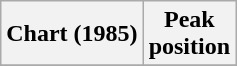<table class="wikitable plainrowheaders" style="text-align:center">
<tr>
<th scope="col">Chart (1985)</th>
<th scope="col">Peak<br> position</th>
</tr>
<tr>
</tr>
</table>
